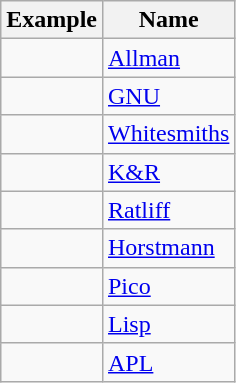<table class="wikitable">
<tr>
<th>Example</th>
<th>Name</th>
</tr>
<tr>
<td style="padding: 0 4px"></td>
<td><a href='#'>Allman</a></td>
</tr>
<tr>
<td style="padding: 0 4px"></td>
<td><a href='#'>GNU</a></td>
</tr>
<tr>
<td style="padding: 0 4px"></td>
<td><a href='#'>Whitesmiths</a></td>
</tr>
<tr>
<td style="padding: 0 4px"></td>
<td><a href='#'>K&R</a></td>
</tr>
<tr>
<td style="padding: 0 4px"></td>
<td><a href='#'>Ratliff</a></td>
</tr>
<tr>
<td style="padding: 0 4px"></td>
<td><a href='#'>Horstmann</a></td>
</tr>
<tr>
<td style="padding: 0 4px"></td>
<td><a href='#'>Pico</a></td>
</tr>
<tr>
<td style="padding: 0 4px"></td>
<td><a href='#'>Lisp</a></td>
</tr>
<tr>
<td style="padding: 0 4px"></td>
<td><a href='#'>APL</a></td>
</tr>
</table>
